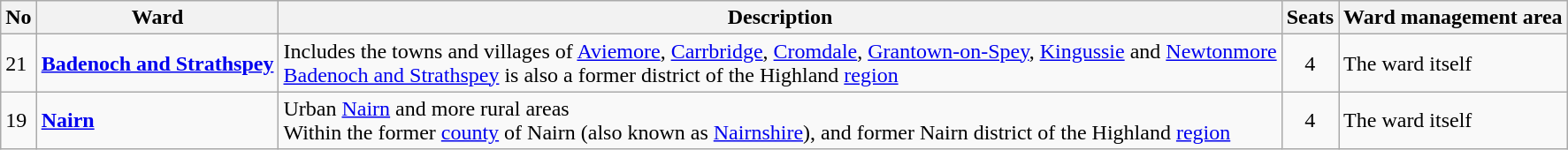<table class="wikitable">
<tr>
<th>No</th>
<th>Ward</th>
<th>Description</th>
<th>Seats</th>
<th>Ward management area</th>
</tr>
<tr>
<td>21</td>
<td><strong><a href='#'>Badenoch and Strathspey</a></strong></td>
<td>Includes the towns and villages of <a href='#'>Aviemore</a>, <a href='#'>Carrbridge</a>, <a href='#'>Cromdale</a>, <a href='#'>Grantown-on-Spey</a>, <a href='#'>Kingussie</a> and <a href='#'>Newtonmore</a> <br> <a href='#'>Badenoch and Strathspey</a> is also a former district of the Highland <a href='#'>region</a></td>
<td align=center>4</td>
<td>The ward itself</td>
</tr>
<tr>
<td>19</td>
<td><strong><a href='#'>Nairn</a></strong></td>
<td>Urban <a href='#'>Nairn</a> and more rural areas <br> Within the former <a href='#'>county</a> of Nairn (also known as <a href='#'>Nairnshire</a>), and former Nairn district of the Highland <a href='#'>region</a></td>
<td align=center>4</td>
<td>The ward itself</td>
</tr>
</table>
